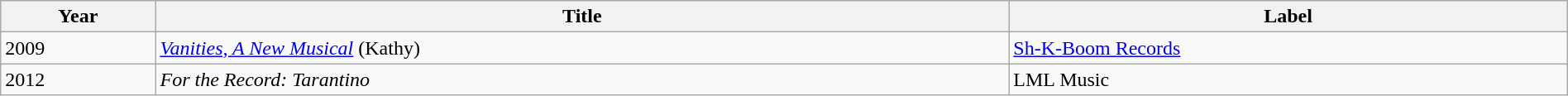<table class="wikitable sortable" style="font-size: 100%" width=100%>
<tr>
<th>Year</th>
<th>Title</th>
<th>Label</th>
</tr>
<tr>
<td>2009</td>
<td><em><a href='#'>Vanities, A New Musical</a></em> (Kathy)</td>
<td><a href='#'>Sh-K-Boom Records</a></td>
</tr>
<tr>
<td>2012</td>
<td><em>For the Record: Tarantino</em></td>
<td>LML Music</td>
</tr>
</table>
